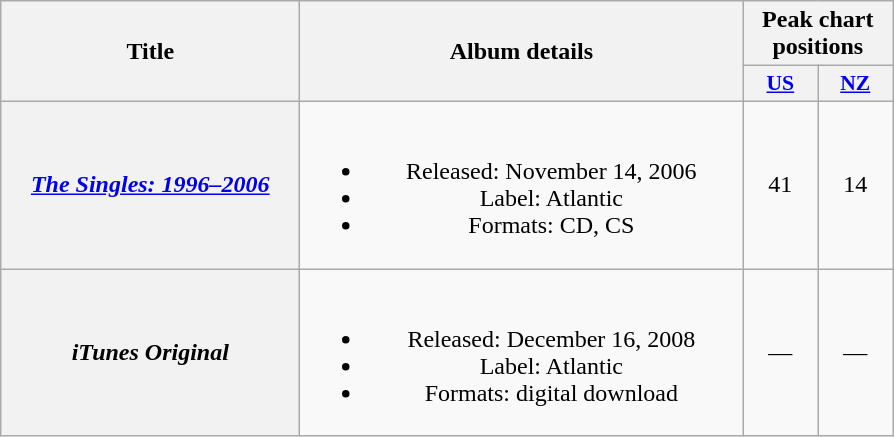<table class="wikitable plainrowheaders" style="text-align:center;">
<tr>
<th scope="col" rowspan="2" style="width:12em;">Title</th>
<th scope="col" rowspan="2" style="width:18em;">Album details</th>
<th scope="col" colspan="2">Peak chart positions</th>
</tr>
<tr>
<th scope="col" style="width:3em;font-size:90%;"><a href='#'>US</a><br></th>
<th scope="col" style="width:3em;font-size:90%;"><a href='#'>NZ</a><br></th>
</tr>
<tr>
<th scope="row"><em><a href='#'>The Singles: 1996–2006</a></em></th>
<td><br><ul><li>Released: November 14, 2006</li><li>Label: Atlantic</li><li>Formats: CD, CS</li></ul></td>
<td>41</td>
<td>14</td>
</tr>
<tr>
<th scope="row"><em>iTunes Original</em></th>
<td><br><ul><li>Released: December 16, 2008</li><li>Label: Atlantic</li><li>Formats: digital download</li></ul></td>
<td>—</td>
<td>—</td>
</tr>
</table>
